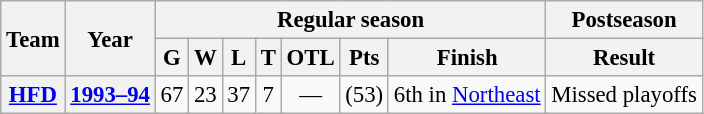<table class="wikitable" style="font-size: 95%; text-align:center;">
<tr>
<th rowspan="2">Team</th>
<th rowspan="2">Year</th>
<th colspan="7">Regular season</th>
<th>Postseason</th>
</tr>
<tr>
<th>G</th>
<th>W</th>
<th>L</th>
<th>T</th>
<th>OTL</th>
<th>Pts</th>
<th>Finish</th>
<th>Result</th>
</tr>
<tr>
<th><a href='#'>HFD</a></th>
<th><a href='#'>1993–94</a></th>
<td>67</td>
<td>23</td>
<td>37</td>
<td>7</td>
<td>—</td>
<td>(53)</td>
<td>6th in <a href='#'>Northeast</a></td>
<td>Missed playoffs</td>
</tr>
</table>
